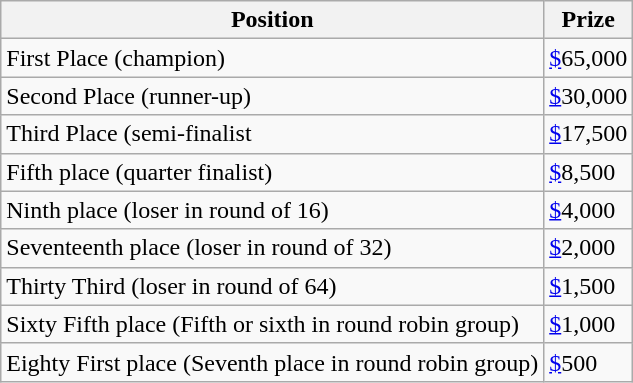<table class="wikitable">
<tr>
<th>Position</th>
<th>Prize</th>
</tr>
<tr>
<td>First Place (champion)</td>
<td><a href='#'>$</a>65,000</td>
</tr>
<tr>
<td>Second Place (runner-up)</td>
<td><a href='#'>$</a>30,000</td>
</tr>
<tr>
<td>Third Place (semi-finalist</td>
<td><a href='#'>$</a>17,500</td>
</tr>
<tr>
<td>Fifth place (quarter finalist)</td>
<td><a href='#'>$</a>8,500</td>
</tr>
<tr>
<td>Ninth place (loser in round of 16)</td>
<td><a href='#'>$</a>4,000</td>
</tr>
<tr>
<td>Seventeenth place (loser in round of 32)</td>
<td><a href='#'>$</a>2,000</td>
</tr>
<tr>
<td>Thirty Third (loser in round of 64)</td>
<td><a href='#'>$</a>1,500</td>
</tr>
<tr>
<td>Sixty Fifth place (Fifth or sixth in round robin group)</td>
<td><a href='#'>$</a>1,000</td>
</tr>
<tr>
<td>Eighty First place (Seventh place in round robin group)</td>
<td><a href='#'>$</a>500</td>
</tr>
</table>
